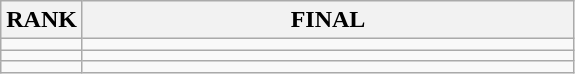<table class="wikitable">
<tr>
<th>RANK</th>
<th style="width: 20em">FINAL</th>
</tr>
<tr>
<td align="center"></td>
<td></td>
</tr>
<tr>
<td align="center"></td>
<td></td>
</tr>
<tr>
<td align="center"></td>
<td></td>
</tr>
</table>
